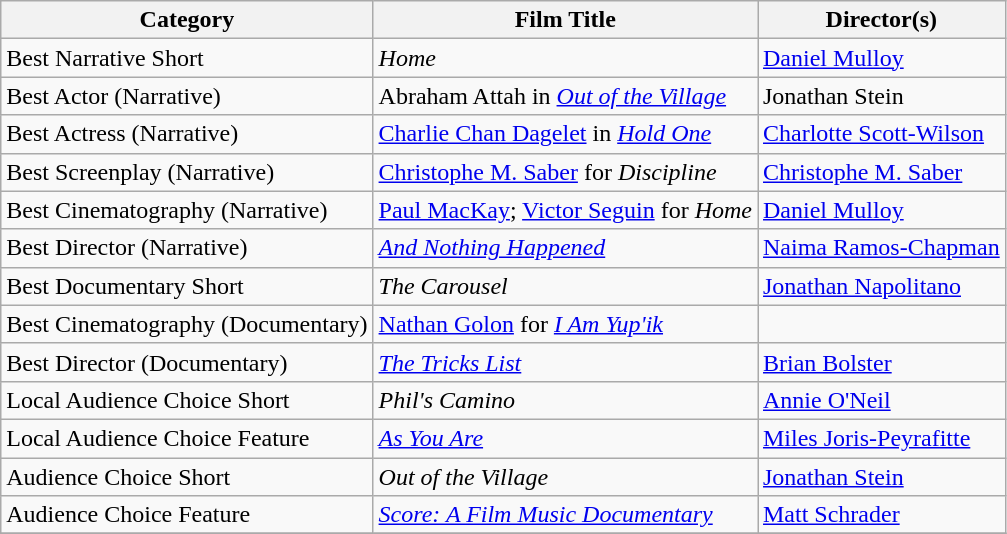<table class="wikitable">
<tr>
<th>Category</th>
<th>Film Title</th>
<th>Director(s)</th>
</tr>
<tr>
<td>Best Narrative Short</td>
<td><em>Home</em></td>
<td><a href='#'>Daniel Mulloy</a></td>
</tr>
<tr>
<td>Best Actor (Narrative)</td>
<td>Abraham Attah in <em><a href='#'>Out of the Village</a></em></td>
<td>Jonathan Stein</td>
</tr>
<tr>
<td>Best Actress (Narrative)</td>
<td><a href='#'>Charlie Chan Dagelet</a> in <em><a href='#'>Hold One</a></em></td>
<td><a href='#'>Charlotte Scott-Wilson</a></td>
</tr>
<tr>
<td>Best Screenplay (Narrative)</td>
<td><a href='#'>Christophe M. Saber</a> for <em>Discipline</em></td>
<td><a href='#'>Christophe M. Saber</a></td>
</tr>
<tr>
<td>Best Cinematography (Narrative)</td>
<td><a href='#'>Paul MacKay</a>; <a href='#'>Victor Seguin</a> for <em>Home</em></td>
<td><a href='#'>Daniel Mulloy</a></td>
</tr>
<tr>
<td>Best Director (Narrative)</td>
<td><em><a href='#'>And Nothing Happened</a></em></td>
<td><a href='#'>Naima Ramos-Chapman</a></td>
</tr>
<tr>
<td>Best Documentary Short</td>
<td><em>The Carousel</em></td>
<td><a href='#'>Jonathan Napolitano</a></td>
</tr>
<tr>
<td>Best Cinematography (Documentary)</td>
<td><a href='#'>Nathan Golon</a> for <em><a href='#'>I Am Yup'ik</a></em></td>
<td></td>
</tr>
<tr>
<td>Best Director (Documentary)</td>
<td><em><a href='#'>The Tricks List</a></em></td>
<td><a href='#'>Brian Bolster</a></td>
</tr>
<tr>
<td>Local Audience Choice Short</td>
<td><em>Phil's Camino</em></td>
<td><a href='#'>Annie O'Neil</a></td>
</tr>
<tr>
<td>Local Audience Choice Feature</td>
<td><em><a href='#'>As You Are</a></em></td>
<td><a href='#'>Miles Joris-Peyrafitte</a></td>
</tr>
<tr>
<td>Audience Choice Short</td>
<td><em>Out of the Village</em></td>
<td><a href='#'>Jonathan Stein</a></td>
</tr>
<tr>
<td>Audience Choice Feature</td>
<td><em><a href='#'>Score: A Film Music Documentary</a></em></td>
<td><a href='#'>Matt Schrader</a></td>
</tr>
<tr>
</tr>
</table>
